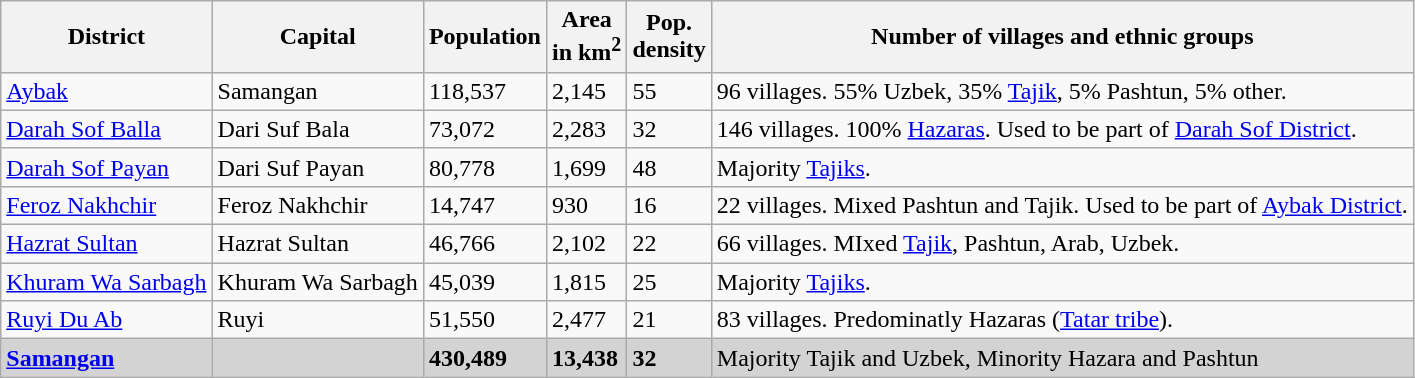<table class="wikitable sortable" style="font-size:100%;">
<tr>
<th>District</th>
<th>Capital</th>
<th>Population</th>
<th>Area<br>in km<sup>2</sup></th>
<th>Pop.<br>density</th>
<th>Number of villages and ethnic groups</th>
</tr>
<tr>
<td><a href='#'>Aybak</a></td>
<td>Samangan</td>
<td>118,537</td>
<td>2,145</td>
<td>55</td>
<td>96 villages. 55% Uzbek, 35% <a href='#'>Tajik</a>, 5% Pashtun, 5% other.</td>
</tr>
<tr>
<td><a href='#'>Darah Sof Balla</a></td>
<td>Dari Suf Bala</td>
<td>73,072</td>
<td>2,283</td>
<td>32</td>
<td>146 villages. 100% <a href='#'>Hazaras</a>. Used to be part of <a href='#'>Darah Sof District</a>.</td>
</tr>
<tr>
<td><a href='#'>Darah Sof Payan</a></td>
<td>Dari Suf Payan</td>
<td>80,778</td>
<td>1,699</td>
<td>48</td>
<td>Majority <a href='#'>Tajiks</a>.</td>
</tr>
<tr>
<td><a href='#'>Feroz Nakhchir</a></td>
<td>Feroz Nakhchir</td>
<td>14,747</td>
<td>930</td>
<td>16</td>
<td>22 villages. Mixed Pashtun and Tajik. Used to be part of <a href='#'>Aybak District</a>.</td>
</tr>
<tr>
<td><a href='#'>Hazrat Sultan</a></td>
<td>Hazrat Sultan</td>
<td>46,766</td>
<td>2,102</td>
<td>22</td>
<td>66 villages. MIxed <a href='#'>Tajik</a>, Pashtun, Arab, Uzbek.</td>
</tr>
<tr>
<td><a href='#'>Khuram Wa Sarbagh</a></td>
<td>Khuram Wa Sarbagh</td>
<td>45,039</td>
<td>1,815</td>
<td>25</td>
<td>Majority <a href='#'>Tajiks</a>.</td>
</tr>
<tr>
<td><a href='#'>Ruyi Du Ab</a></td>
<td>Ruyi</td>
<td>51,550</td>
<td>2,477</td>
<td>21</td>
<td>83 villages. Predominatly Hazaras (<a href='#'>Tatar tribe</a>).</td>
</tr>
<tr bgcolor="#d3d3d3">
<td><strong><a href='#'>Samangan</a></strong></td>
<td></td>
<td><strong>430,489</strong></td>
<td><strong>13,438</strong></td>
<td><strong>32</strong></td>
<td>Majority Tajik and Uzbek, Minority Hazara and Pashtun</td>
</tr>
</table>
